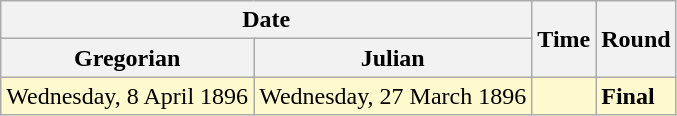<table class="wikitable">
<tr>
<th colspan=2>Date</th>
<th rowspan=2>Time</th>
<th rowspan=2>Round</th>
</tr>
<tr>
<th>Gregorian</th>
<th>Julian</th>
</tr>
<tr style=background:lemonchiffon>
<td>Wednesday, 8 April 1896</td>
<td>Wednesday, 27 March 1896</td>
<td></td>
<td><strong>Final</strong></td>
</tr>
</table>
